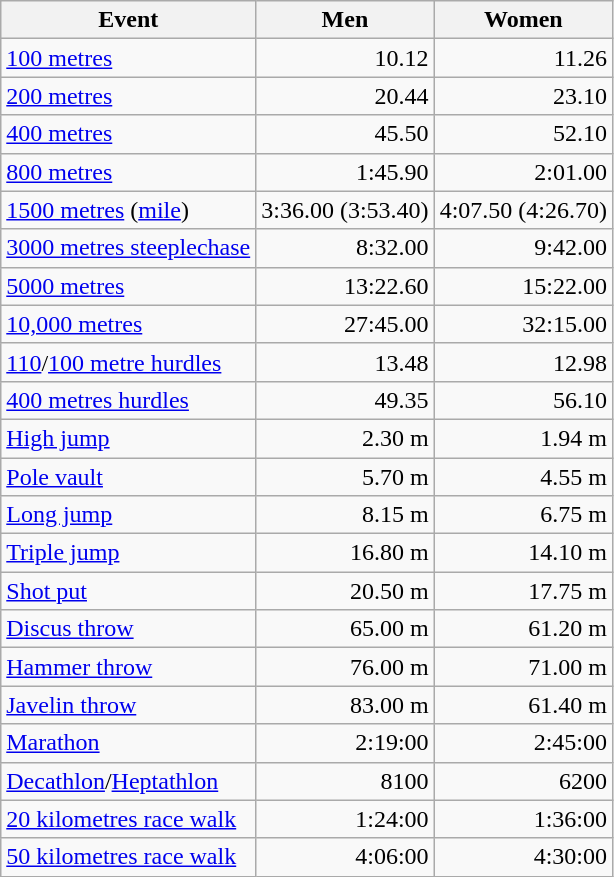<table class="wikitable sortable collapsible collapsed" style="text-align:right;">
<tr>
<th>Event</th>
<th>Men</th>
<th>Women</th>
</tr>
<tr>
<td style="text-align:left;"><a href='#'>100 metres</a></td>
<td>10.12</td>
<td>11.26</td>
</tr>
<tr>
<td style="text-align:left;"><a href='#'>200 metres</a></td>
<td>20.44</td>
<td>23.10</td>
</tr>
<tr>
<td style="text-align:left;"><a href='#'>400 metres</a></td>
<td>45.50</td>
<td>52.10</td>
</tr>
<tr>
<td style="text-align:left;"><a href='#'>800 metres</a></td>
<td>1:45.90</td>
<td>2:01.00</td>
</tr>
<tr>
<td style="text-align:left;"><a href='#'>1500 metres</a> (<a href='#'>mile</a>)</td>
<td>3:36.00 (3:53.40)</td>
<td>4:07.50 (4:26.70)</td>
</tr>
<tr>
<td style="text-align:left;"><a href='#'>3000 metres steeplechase</a></td>
<td>8:32.00</td>
<td>9:42.00</td>
</tr>
<tr>
<td style="text-align:left;"><a href='#'>5000 metres</a></td>
<td>13:22.60</td>
<td>15:22.00</td>
</tr>
<tr>
<td style="text-align:left;"><a href='#'>10,000 metres</a></td>
<td>27:45.00</td>
<td>32:15.00</td>
</tr>
<tr>
<td style="text-align:left;"><a href='#'>110</a>/<a href='#'>100 metre hurdles</a></td>
<td>13.48</td>
<td>12.98</td>
</tr>
<tr>
<td style="text-align:left;"><a href='#'>400 metres hurdles</a></td>
<td>49.35</td>
<td>56.10</td>
</tr>
<tr>
<td style="text-align:left;"><a href='#'>High jump</a></td>
<td>2.30 m</td>
<td>1.94 m</td>
</tr>
<tr>
<td style="text-align:left;"><a href='#'>Pole vault</a></td>
<td>5.70 m</td>
<td>4.55 m</td>
</tr>
<tr>
<td style="text-align:left;"><a href='#'>Long jump</a></td>
<td>8.15 m</td>
<td>6.75 m</td>
</tr>
<tr>
<td style="text-align:left;"><a href='#'>Triple jump</a></td>
<td>16.80 m</td>
<td>14.10 m</td>
</tr>
<tr>
<td style="text-align:left;"><a href='#'>Shot put</a></td>
<td>20.50 m</td>
<td>17.75 m</td>
</tr>
<tr>
<td style="text-align:left;"><a href='#'>Discus throw</a></td>
<td>65.00 m</td>
<td>61.20 m</td>
</tr>
<tr>
<td style="text-align:left;"><a href='#'>Hammer throw</a></td>
<td>76.00 m</td>
<td>71.00 m</td>
</tr>
<tr>
<td style="text-align:left;"><a href='#'>Javelin throw</a></td>
<td>83.00 m</td>
<td>61.40 m</td>
</tr>
<tr>
<td style="text-align:left;"><a href='#'>Marathon</a></td>
<td>2:19:00</td>
<td>2:45:00</td>
</tr>
<tr>
<td style="text-align:left;"><a href='#'>Decathlon</a>/<a href='#'>Heptathlon</a></td>
<td>8100</td>
<td>6200</td>
</tr>
<tr>
<td style="text-align:left;"><a href='#'>20 kilometres race walk</a></td>
<td>1:24:00</td>
<td>1:36:00</td>
</tr>
<tr>
<td style="text-align:left;"><a href='#'>50 kilometres race walk</a></td>
<td>4:06:00</td>
<td>4:30:00</td>
</tr>
</table>
